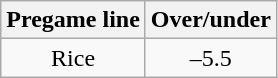<table class="wikitable" style="margin-right: auto; margin-right: auto; border: none;">
<tr align="center">
<th style=>Pregame line</th>
<th style=>Over/under</th>
</tr>
<tr align="center">
<td>Rice</td>
<td>–5.5</td>
</tr>
</table>
